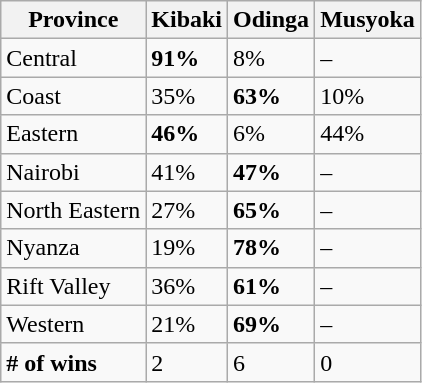<table class="wikitable">
<tr>
<th>Province</th>
<th>Kibaki</th>
<th>Odinga</th>
<th>Musyoka</th>
</tr>
<tr ->
<td>Central</td>
<td><strong>91%</strong></td>
<td>8%</td>
<td>–</td>
</tr>
<tr ->
<td>Coast</td>
<td>35%</td>
<td><strong>63%</strong></td>
<td>10%</td>
</tr>
<tr ->
<td>Eastern</td>
<td><strong>46%</strong></td>
<td>6%</td>
<td>44%</td>
</tr>
<tr ->
<td>Nairobi</td>
<td>41%</td>
<td><strong>47%</strong></td>
<td>–</td>
</tr>
<tr ->
<td>North Eastern</td>
<td>27%</td>
<td><strong>65%</strong></td>
<td>–</td>
</tr>
<tr ->
<td>Nyanza</td>
<td>19%</td>
<td><strong>78%</strong></td>
<td>–</td>
</tr>
<tr ->
<td>Rift Valley</td>
<td>36%</td>
<td><strong>61%</strong></td>
<td>–</td>
</tr>
<tr ->
<td>Western</td>
<td>21%</td>
<td><strong>69%</strong></td>
<td>–</td>
</tr>
<tr ->
<td><strong># of wins</strong></td>
<td>2</td>
<td>6</td>
<td>0</td>
</tr>
</table>
